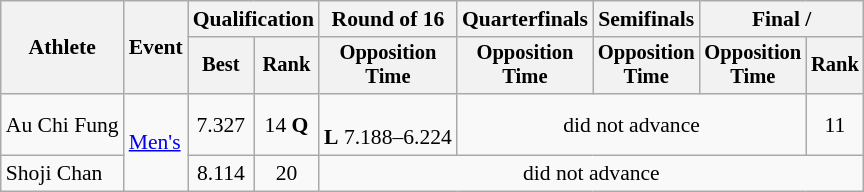<table class=wikitable style="font-size:90%; text-align:center;">
<tr>
<th rowspan="2">Athlete</th>
<th rowspan="2">Event</th>
<th colspan=2>Qualification</th>
<th>Round of 16</th>
<th>Quarterfinals</th>
<th>Semifinals</th>
<th colspan=2>Final / </th>
</tr>
<tr style="font-size:95%">
<th>Best</th>
<th>Rank</th>
<th>Opposition<br>Time</th>
<th>Opposition<br>Time</th>
<th>Opposition<br>Time</th>
<th>Opposition<br>Time</th>
<th>Rank</th>
</tr>
<tr>
<td align=left>Au Chi Fung</td>
<td align=left rowspan=2><a href='#'>Men's</a></td>
<td>7.327</td>
<td>14 <strong>Q</strong></td>
<td><br><strong>L</strong> 7.188–6.224</td>
<td colspan=3>did not advance</td>
<td>11</td>
</tr>
<tr>
<td align=left>Shoji Chan</td>
<td>8.114</td>
<td>20</td>
<td colspan=5>did not advance</td>
</tr>
</table>
